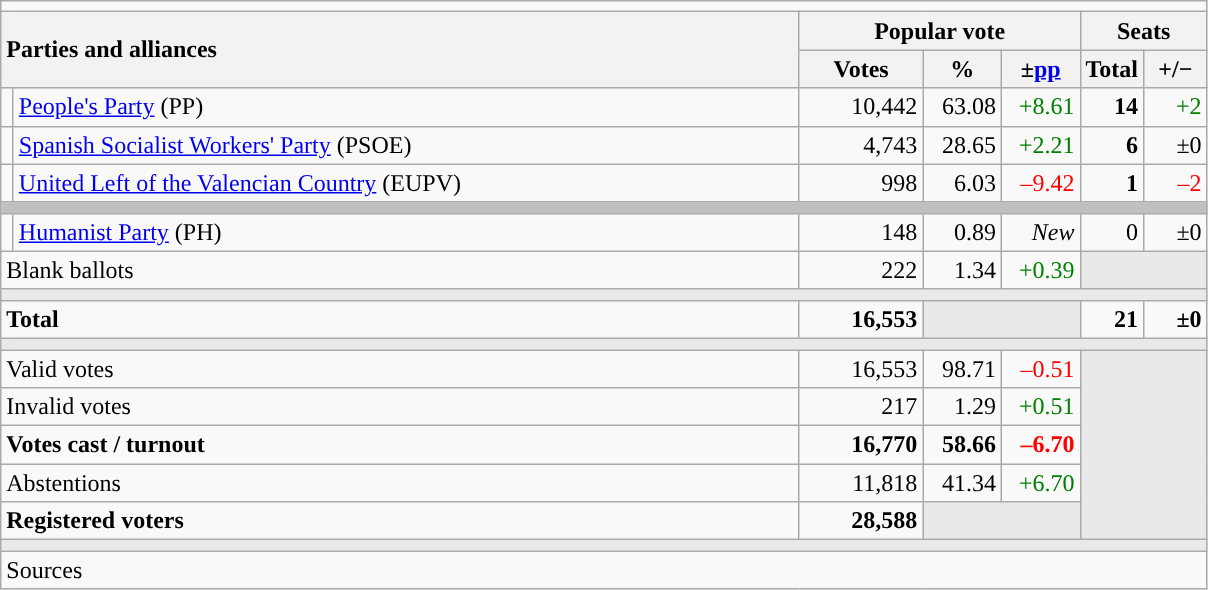<table class="wikitable" style="text-align:right;">
<tr>
<td colspan="7"></td>
</tr>
<tr>
<th style="text-align:left;" rowspan="2" colspan="2" width="525">Parties and alliances</th>
<th colspan="3">Popular vote</th>
<th colspan="2">Seats</th>
</tr>
<tr>
<th width="75">Votes</th>
<th width="45">%</th>
<th width="45">±<a href='#'>pp</a></th>
<th width="35">Total</th>
<th width="35">+/−</th>
</tr>
<tr>
<td width="1" style="color:inherit;background:"></td>
<td align="left"><a href='#'>People's Party</a> (PP)</td>
<td>10,442</td>
<td>63.08</td>
<td style="color:green;">+8.61</td>
<td><strong>14</strong></td>
<td style="color:green;">+2</td>
</tr>
<tr>
<td style="color:inherit;background:"></td>
<td align="left"><a href='#'>Spanish Socialist Workers' Party</a> (PSOE)</td>
<td>4,743</td>
<td>28.65</td>
<td style="color:green;">+2.21</td>
<td><strong>6</strong></td>
<td>±0</td>
</tr>
<tr>
<td style="color:inherit;background:"></td>
<td align="left"><a href='#'>United Left of the Valencian Country</a> (EUPV)</td>
<td>998</td>
<td>6.03</td>
<td style="color:red;">–9.42</td>
<td><strong>1</strong></td>
<td style="color:red;">–2</td>
</tr>
<tr>
<td colspan="7" bgcolor="#C0C0C0"></td>
</tr>
<tr>
<td style="color:inherit;background:"></td>
<td align="left"><a href='#'>Humanist Party</a> (PH)</td>
<td>148</td>
<td>0.89</td>
<td><em>New</em></td>
<td>0</td>
<td>±0</td>
</tr>
<tr>
<td align="left" colspan="2">Blank ballots</td>
<td>222</td>
<td>1.34</td>
<td style="color:green;">+0.39</td>
<td bgcolor="#E9E9E9" colspan="2"></td>
</tr>
<tr>
<td colspan="7" bgcolor="#E9E9E9"></td>
</tr>
<tr style="font-weight:bold;">
<td align="left" colspan="2">Total</td>
<td>16,553</td>
<td bgcolor="#E9E9E9" colspan="2"></td>
<td>21</td>
<td>±0</td>
</tr>
<tr>
<td colspan="7" bgcolor="#E9E9E9"></td>
</tr>
<tr>
<td align="left" colspan="2">Valid votes</td>
<td>16,553</td>
<td>98.71</td>
<td style="color:red;">–0.51</td>
<td bgcolor="#E9E9E9" colspan="2" rowspan="5"></td>
</tr>
<tr>
<td align="left" colspan="2">Invalid votes</td>
<td>217</td>
<td>1.29</td>
<td style="color:green;">+0.51</td>
</tr>
<tr style="font-weight:bold;">
<td align="left" colspan="2">Votes cast / turnout</td>
<td>16,770</td>
<td>58.66</td>
<td style="color:red;">–6.70</td>
</tr>
<tr>
<td align="left" colspan="2">Abstentions</td>
<td>11,818</td>
<td>41.34</td>
<td style="color:green;">+6.70</td>
</tr>
<tr style="font-weight:bold;">
<td align="left" colspan="2">Registered voters</td>
<td>28,588</td>
<td bgcolor="#E9E9E9" colspan="2"></td>
</tr>
<tr>
<td colspan="7" bgcolor="#E9E9E9"></td>
</tr>
<tr>
<td align="left" colspan="7">Sources</td>
</tr>
</table>
